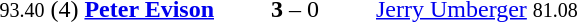<table style="text-align:center">
<tr>
<th width=223></th>
<th width=100></th>
<th width=223></th>
</tr>
<tr>
<td align=right><small>93.40</small> (4) <strong><a href='#'>Peter Evison</a></strong> </td>
<td><strong>3</strong> – 0</td>
<td align=left> <a href='#'>Jerry Umberger</a> <small>81.08</small></td>
</tr>
</table>
